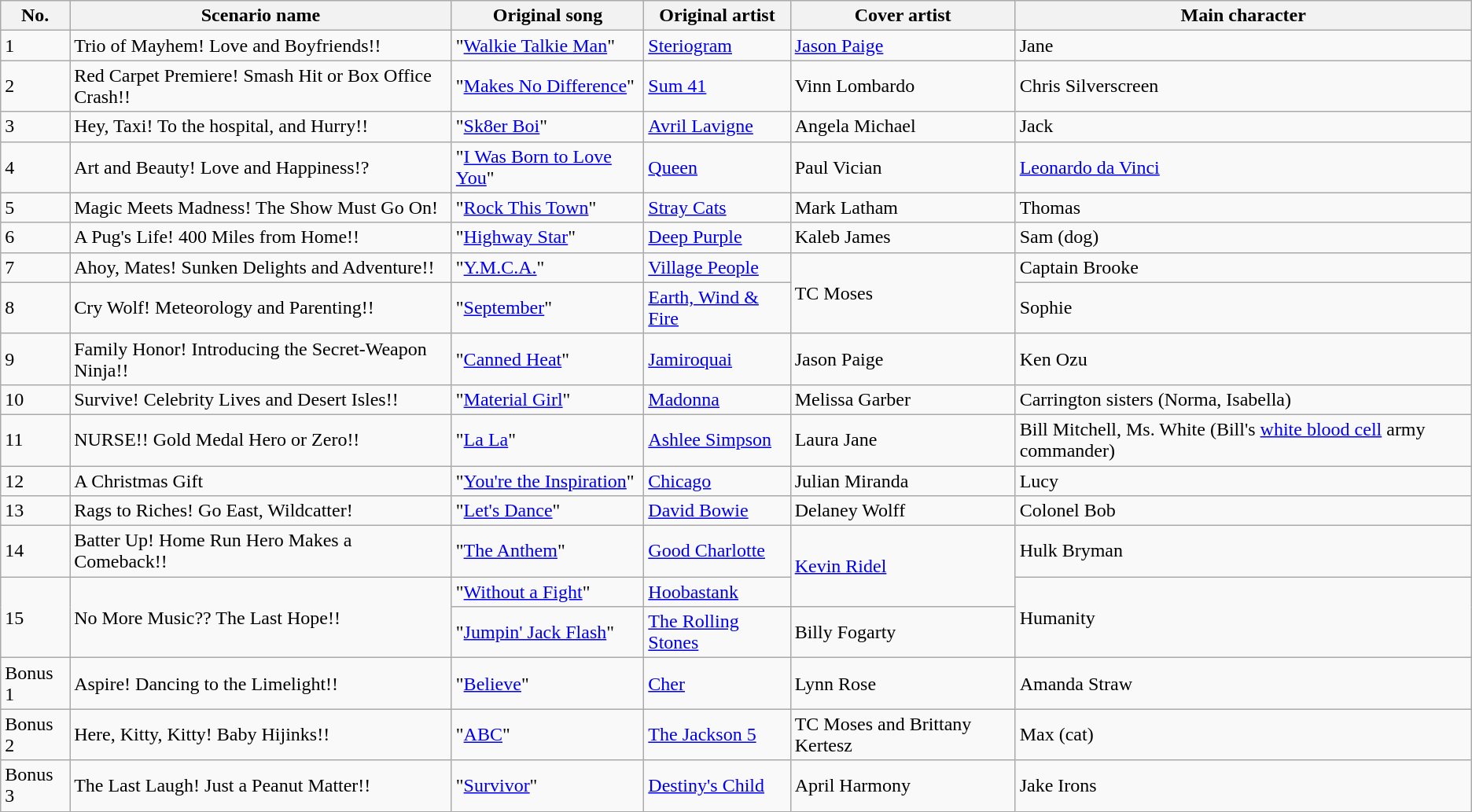<table class="wikitable sortable">
<tr>
<th>No.</th>
<th>Scenario name</th>
<th>Original song</th>
<th>Original artist</th>
<th>Cover artist</th>
<th>Main character</th>
</tr>
<tr>
<td>1</td>
<td>Trio of Mayhem! Love and Boyfriends!!</td>
<td>"<a href='#'>Walkie Talkie Man</a>"</td>
<td><a href='#'>Steriogram</a></td>
<td><a href='#'>Jason Paige</a></td>
<td>Jane</td>
</tr>
<tr>
<td>2</td>
<td>Red Carpet Premiere! Smash Hit or Box Office Crash!!</td>
<td>"<a href='#'>Makes No Difference</a>"</td>
<td><a href='#'>Sum 41</a></td>
<td>Vinn Lombardo</td>
<td>Chris Silverscreen</td>
</tr>
<tr>
<td>3</td>
<td>Hey, Taxi! To the hospital, and Hurry!!</td>
<td>"<a href='#'>Sk8er Boi</a>"</td>
<td><a href='#'>Avril Lavigne</a></td>
<td>Angela Michael</td>
<td>Jack</td>
</tr>
<tr>
<td>4</td>
<td>Art and Beauty! Love and Happiness!?</td>
<td>"<a href='#'>I Was Born to Love You</a>"</td>
<td><a href='#'>Queen</a></td>
<td>Paul Vician</td>
<td><a href='#'>Leonardo da Vinci</a></td>
</tr>
<tr>
<td>5</td>
<td>Magic Meets Madness! The Show Must Go On!</td>
<td>"<a href='#'>Rock This Town</a>"</td>
<td><a href='#'>Stray Cats</a></td>
<td>Mark Latham</td>
<td>Thomas</td>
</tr>
<tr>
<td>6</td>
<td>A Pug's Life! 400 Miles from Home!!</td>
<td>"<a href='#'>Highway Star</a>"</td>
<td><a href='#'>Deep Purple</a></td>
<td>Kaleb James</td>
<td>Sam (dog)</td>
</tr>
<tr>
<td>7</td>
<td>Ahoy, Mates! Sunken Delights and Adventure!!</td>
<td>"<a href='#'>Y.M.C.A.</a>"</td>
<td><a href='#'>Village People</a></td>
<td rowspan="2">TC Moses</td>
<td>Captain Brooke</td>
</tr>
<tr>
<td>8</td>
<td>Cry Wolf! Meteorology and Parenting!!</td>
<td>"<a href='#'>September</a>"</td>
<td><a href='#'>Earth, Wind & Fire</a></td>
<td>Sophie</td>
</tr>
<tr>
<td>9</td>
<td>Family Honor! Introducing the Secret-Weapon Ninja!!</td>
<td>"<a href='#'>Canned Heat</a>"</td>
<td><a href='#'>Jamiroquai</a></td>
<td>Jason Paige</td>
<td>Ken Ozu</td>
</tr>
<tr>
<td>10</td>
<td>Survive! Celebrity Lives and Desert Isles!!</td>
<td>"<a href='#'>Material Girl</a>"</td>
<td><a href='#'>Madonna</a></td>
<td>Melissa Garber</td>
<td>Carrington sisters (Norma, Isabella)</td>
</tr>
<tr>
<td>11</td>
<td>NURSE!! Gold Medal Hero or Zero!!</td>
<td>"<a href='#'>La La</a>"</td>
<td><a href='#'>Ashlee Simpson</a></td>
<td>Laura Jane</td>
<td>Bill Mitchell, Ms. White (Bill's <a href='#'>white blood cell</a> army commander)</td>
</tr>
<tr>
<td>12</td>
<td>A Christmas Gift</td>
<td>"<a href='#'>You're the Inspiration</a>"</td>
<td><a href='#'>Chicago</a></td>
<td>Julian Miranda</td>
<td>Lucy</td>
</tr>
<tr>
<td>13</td>
<td>Rags to Riches! Go East, Wildcatter!</td>
<td>"<a href='#'>Let's Dance</a>"</td>
<td><a href='#'>David Bowie</a></td>
<td>Delaney Wolff</td>
<td>Colonel Bob</td>
</tr>
<tr>
<td>14</td>
<td>Batter Up! Home Run Hero Makes a Comeback!!</td>
<td>"<a href='#'>The Anthem</a>"</td>
<td><a href='#'>Good Charlotte</a></td>
<td rowspan="2"><a href='#'>Kevin Ridel</a></td>
<td>Hulk Bryman</td>
</tr>
<tr>
<td rowspan="2">15</td>
<td rowspan="2">No More Music?? The Last Hope!!</td>
<td>"<a href='#'>Without a Fight</a>"</td>
<td><a href='#'>Hoobastank</a></td>
<td rowspan="2">Humanity</td>
</tr>
<tr>
<td>"<a href='#'>Jumpin' Jack Flash</a>"</td>
<td><a href='#'>The Rolling Stones</a></td>
<td>Billy Fogarty</td>
</tr>
<tr>
<td>Bonus 1</td>
<td>Aspire! Dancing to the Limelight!!</td>
<td>"<a href='#'>Believe</a>"</td>
<td><a href='#'>Cher</a></td>
<td>Lynn Rose</td>
<td>Amanda Straw</td>
</tr>
<tr>
<td>Bonus 2</td>
<td>Here, Kitty, Kitty! Baby Hijinks!!</td>
<td>"<a href='#'>ABC</a>"</td>
<td><a href='#'>The Jackson 5</a></td>
<td>TC Moses and Brittany Kertesz</td>
<td>Max (cat)</td>
</tr>
<tr>
<td>Bonus 3</td>
<td>The Last Laugh! Just a Peanut Matter!!</td>
<td>"<a href='#'>Survivor</a>"</td>
<td><a href='#'>Destiny's Child</a></td>
<td>April Harmony</td>
<td>Jake Irons</td>
</tr>
</table>
